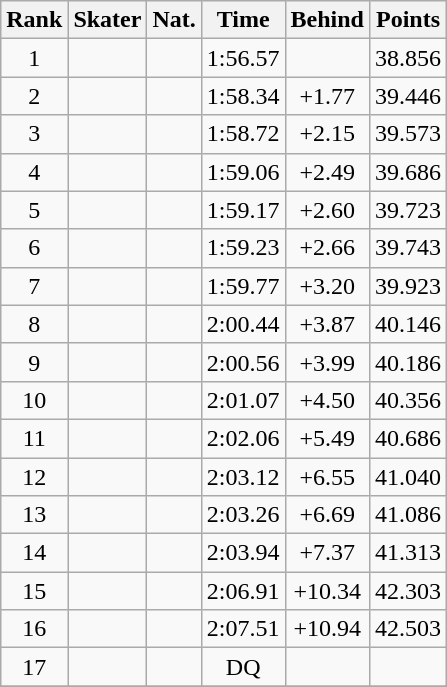<table class="wikitable sortable" border="1" style="text-align:center">
<tr>
<th>Rank</th>
<th>Skater</th>
<th>Nat.</th>
<th>Time</th>
<th>Behind</th>
<th>Points</th>
</tr>
<tr>
<td>1</td>
<td align=left></td>
<td></td>
<td>1:56.57</td>
<td></td>
<td>38.856</td>
</tr>
<tr>
<td>2</td>
<td align=left></td>
<td></td>
<td>1:58.34</td>
<td>+1.77</td>
<td>39.446</td>
</tr>
<tr>
<td>3</td>
<td align=left></td>
<td></td>
<td>1:58.72</td>
<td>+2.15</td>
<td>39.573</td>
</tr>
<tr>
<td>4</td>
<td align=left></td>
<td></td>
<td>1:59.06</td>
<td>+2.49</td>
<td>39.686</td>
</tr>
<tr>
<td>5</td>
<td align=left></td>
<td></td>
<td>1:59.17</td>
<td>+2.60</td>
<td>39.723</td>
</tr>
<tr>
<td>6</td>
<td align=left></td>
<td></td>
<td>1:59.23</td>
<td>+2.66</td>
<td>39.743</td>
</tr>
<tr>
<td>7</td>
<td align=left></td>
<td></td>
<td>1:59.77</td>
<td>+3.20</td>
<td>39.923</td>
</tr>
<tr>
<td>8</td>
<td align=left></td>
<td></td>
<td>2:00.44</td>
<td>+3.87</td>
<td>40.146</td>
</tr>
<tr>
<td>9</td>
<td align=left></td>
<td></td>
<td>2:00.56</td>
<td>+3.99</td>
<td>40.186</td>
</tr>
<tr>
<td>10</td>
<td align=left></td>
<td></td>
<td>2:01.07</td>
<td>+4.50</td>
<td>40.356</td>
</tr>
<tr>
<td>11</td>
<td align=left></td>
<td></td>
<td>2:02.06</td>
<td>+5.49</td>
<td>40.686</td>
</tr>
<tr>
<td>12</td>
<td align=left></td>
<td></td>
<td>2:03.12</td>
<td>+6.55</td>
<td>41.040</td>
</tr>
<tr>
<td>13</td>
<td align=left></td>
<td></td>
<td>2:03.26</td>
<td>+6.69</td>
<td>41.086</td>
</tr>
<tr>
<td>14</td>
<td align=left></td>
<td></td>
<td>2:03.94</td>
<td>+7.37</td>
<td>41.313</td>
</tr>
<tr>
<td>15</td>
<td align=left></td>
<td></td>
<td>2:06.91</td>
<td>+10.34</td>
<td>42.303</td>
</tr>
<tr>
<td>16</td>
<td align=left></td>
<td></td>
<td>2:07.51</td>
<td>+10.94</td>
<td>42.503</td>
</tr>
<tr>
<td>17</td>
<td align=left></td>
<td></td>
<td>DQ</td>
<td></td>
<td></td>
</tr>
<tr>
</tr>
</table>
